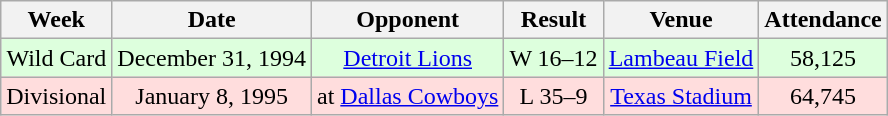<table class="wikitable" style="margin:auto;">
<tr>
<th>Week</th>
<th>Date</th>
<th>Opponent</th>
<th>Result</th>
<th>Venue</th>
<th>Attendance</th>
</tr>
<tr style="background:#dfd; text-align:center;">
<td>Wild Card</td>
<td>December 31, 1994</td>
<td><a href='#'>Detroit Lions</a></td>
<td>W 16–12</td>
<td><a href='#'>Lambeau Field</a></td>
<td>58,125</td>
</tr>
<tr style="background:#fdd; text-align:center;">
<td>Divisional</td>
<td>January 8, 1995</td>
<td>at <a href='#'>Dallas Cowboys</a></td>
<td>L 35–9</td>
<td><a href='#'>Texas Stadium</a></td>
<td>64,745</td>
</tr>
</table>
